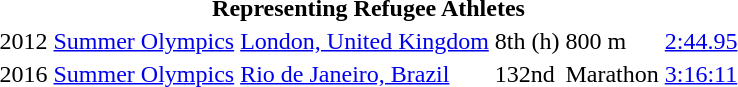<table>
<tr>
<th colspan="6">Representing Refugee Athletes</th>
</tr>
<tr>
<td>2012</td>
<td><a href='#'>Summer Olympics</a></td>
<td><a href='#'>London, United Kingdom</a></td>
<td>8th (h)</td>
<td>800 m</td>
<td><a href='#'>2:44.95</a></td>
</tr>
<tr>
<td>2016</td>
<td><a href='#'>Summer Olympics</a></td>
<td><a href='#'>Rio de Janeiro, Brazil</a></td>
<td>132nd</td>
<td>Marathon</td>
<td><a href='#'>3:16:11</a></td>
</tr>
</table>
